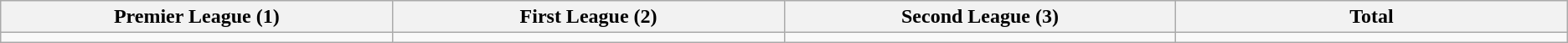<table class="wikitable">
<tr>
<th width="5%">Premier League (1)</th>
<th width="5%">First League (2)</th>
<th width="5%">Second League (3)</th>
<th width="5%">Total</th>
</tr>
<tr>
<td></td>
<td></td>
<td></td>
<td></td>
</tr>
</table>
